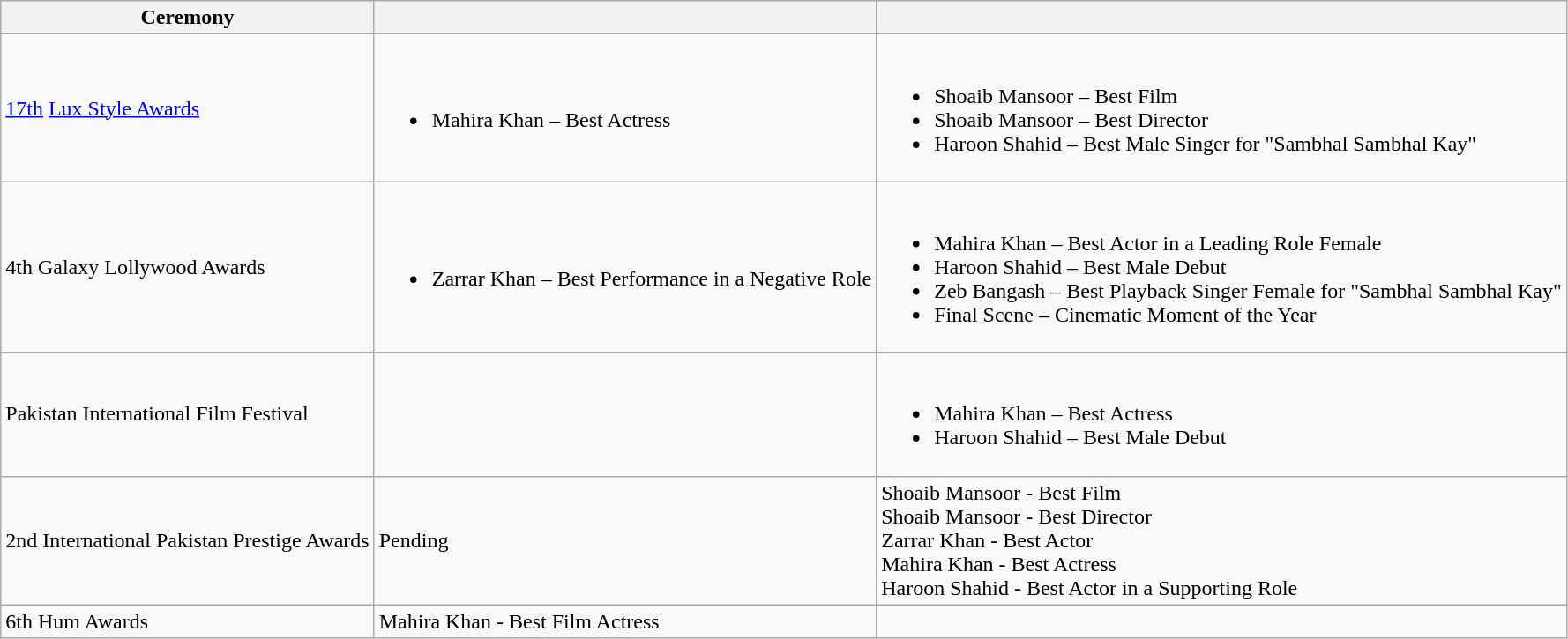<table class="wikitable">
<tr>
<th>Ceremony</th>
<th></th>
<th></th>
</tr>
<tr>
<td><a href='#'>17th</a> <a href='#'>Lux Style Awards</a><br></td>
<td><br><ul><li>Mahira Khan – Best Actress</li></ul></td>
<td><br><ul><li>Shoaib Mansoor – Best Film</li><li>Shoaib Mansoor – Best Director</li><li>Haroon Shahid – Best Male Singer for "Sambhal Sambhal Kay"</li></ul></td>
</tr>
<tr>
<td>4th Galaxy Lollywood Awards</td>
<td><br><ul><li>Zarrar Khan – Best Performance in a Negative Role</li></ul></td>
<td><br><ul><li>Mahira Khan – Best Actor in a Leading Role Female</li><li>Haroon Shahid – Best Male Debut</li><li>Zeb Bangash – Best Playback Singer Female for "Sambhal Sambhal Kay"</li><li>Final Scene – Cinematic Moment of the Year</li></ul></td>
</tr>
<tr>
<td>Pakistan International Film Festival</td>
<td></td>
<td><br><ul><li>Mahira Khan – Best Actress</li><li>Haroon Shahid – Best Male Debut</li></ul></td>
</tr>
<tr>
<td>2nd International Pakistan Prestige Awards</td>
<td>Pending</td>
<td>Shoaib Mansoor - Best Film<br>Shoaib Mansoor - Best Director<br>Zarrar Khan - Best Actor<br>Mahira Khan - Best Actress<br>Haroon Shahid - Best Actor in a Supporting Role</td>
</tr>
<tr>
<td>6th Hum Awards</td>
<td>Mahira Khan - Best Film Actress</td>
<td></td>
</tr>
</table>
